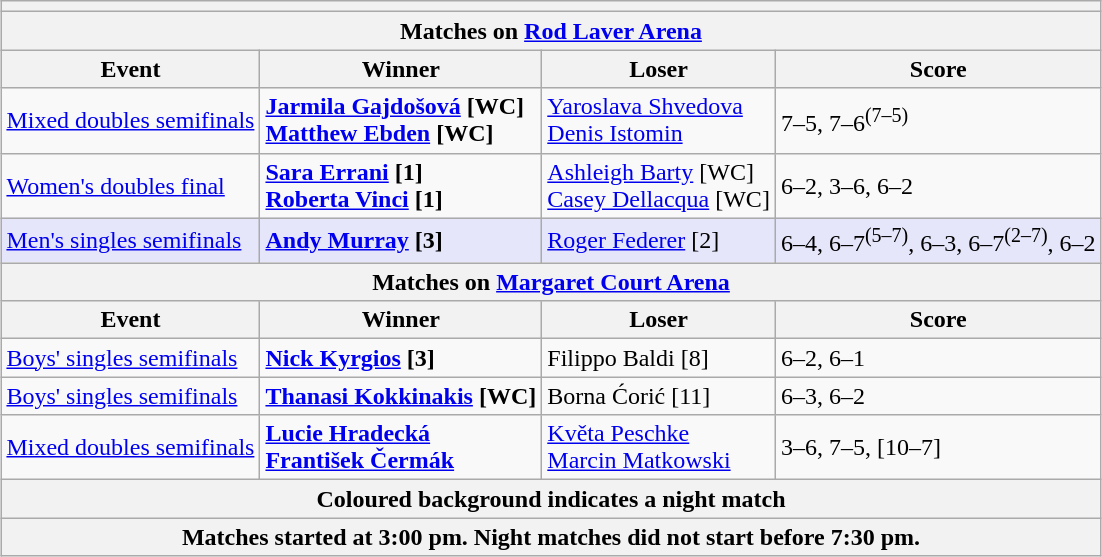<table class="wikitable collapsible uncollapsed" style="margin:1em auto;">
<tr>
<th colspan=4></th>
</tr>
<tr>
<th colspan=4><strong>Matches on <a href='#'>Rod Laver Arena</a></strong></th>
</tr>
<tr>
<th>Event</th>
<th>Winner</th>
<th>Loser</th>
<th>Score</th>
</tr>
<tr>
<td><a href='#'>Mixed doubles semifinals</a></td>
<td> <strong><a href='#'>Jarmila Gajdošová</a> [WC] <br>  <a href='#'>Matthew Ebden</a> [WC]</strong></td>
<td> <a href='#'>Yaroslava Shvedova</a> <br>  <a href='#'>Denis Istomin</a></td>
<td>7–5, 7–6<sup>(7–5)</sup></td>
</tr>
<tr>
<td><a href='#'>Women's doubles final</a></td>
<td> <strong><a href='#'>Sara Errani</a> [1] <br>  <a href='#'>Roberta Vinci</a> [1]</strong></td>
<td> <a href='#'>Ashleigh Barty</a> [WC] <br>  <a href='#'>Casey Dellacqua</a> [WC]</td>
<td>6–2, 3–6, 6–2</td>
</tr>
<tr bgcolor=lavender>
<td><a href='#'>Men's singles semifinals</a></td>
<td> <strong><a href='#'>Andy Murray</a> [3]</strong></td>
<td> <a href='#'>Roger Federer</a> [2]</td>
<td>6–4, 6–7<sup>(5–7)</sup>, 6–3, 6–7<sup>(2–7)</sup>, 6–2</td>
</tr>
<tr>
<th colspan=4><strong>Matches on <a href='#'>Margaret Court Arena</a></strong></th>
</tr>
<tr>
<th>Event</th>
<th>Winner</th>
<th>Loser</th>
<th>Score</th>
</tr>
<tr>
<td><a href='#'>Boys' singles semifinals</a></td>
<td><strong> <a href='#'>Nick Kyrgios</a> [3]</strong></td>
<td> Filippo Baldi [8]</td>
<td>6–2, 6–1</td>
</tr>
<tr>
<td><a href='#'>Boys' singles semifinals</a></td>
<td><strong> <a href='#'>Thanasi Kokkinakis</a> [WC]</strong></td>
<td> Borna Ćorić [11]</td>
<td>6–3, 6–2</td>
</tr>
<tr>
<td><a href='#'>Mixed doubles semifinals</a></td>
<td> <strong><a href='#'>Lucie Hradecká</a><br> <a href='#'>František Čermák</a></strong></td>
<td> <a href='#'>Květa Peschke</a><br> <a href='#'>Marcin Matkowski</a></td>
<td>3–6, 7–5, [10–7]</td>
</tr>
<tr>
<th colspan=4 align=center>Coloured background indicates a night match</th>
</tr>
<tr>
<th colspan=4 align=center>Matches started at 3:00 pm. Night matches did not start before 7:30 pm.</th>
</tr>
</table>
